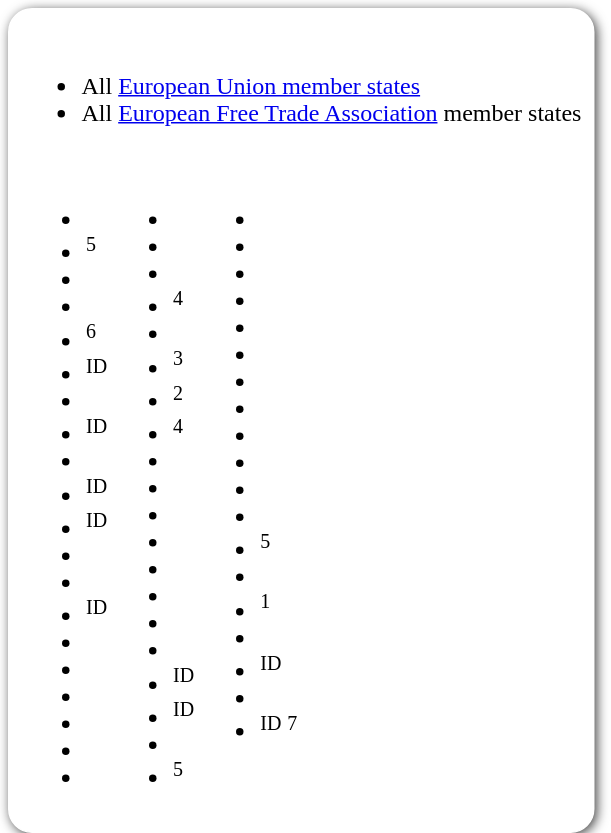<table style=" border-radius:1em; box-shadow: 0.1em 0.1em 0.5em rgba(0,0,0,0.75); background-color: white; border: 1px solid white; padding: 5px;">
<tr style="vertical-align:top;">
<td><br><ul><li> All <a href='#'>European Union member states</a></li><li> All <a href='#'>European Free Trade Association</a> member states</li></ul><table>
<tr>
<td><br><ul><li></li><li><sup>5</sup></li><li></li><li></li><li><sup>6</sup></li><li><sup>ID</sup></li><li></li><li><sup>ID</sup></li><li></li><li><sup>ID</sup></li><li><sup>ID</sup></li><li></li><li></li><li><sup>ID</sup></li><li></li><li></li><li></li><li></li><li></li><li></li></ul></td>
<td valign="top"><br><ul><li></li><li></li><li></li><li><sup>4</sup></li><li></li><li><sup>3</sup></li><li><sup>2</sup></li><li><sup>4</sup></li><li></li><li></li><li></li><li></li><li></li><li></li><li></li><li></li><li><sup>ID</sup></li><li><sup>ID</sup></li><li></li><li><sup>5</sup></li></ul></td>
<td valign="top"><br><ul><li></li><li></li><li></li><li></li><li></li><li></li><li></li><li></li><li></li><li></li><li></li><li></li><li><sup>5</sup></li><li></li><li><sup>1</sup></li><li></li><li><sup>ID</sup></li><li></li><li><sup>ID</sup> <sup>7</sup></li></ul></td>
<td></td>
</tr>
</table>
</td>
</tr>
</table>
